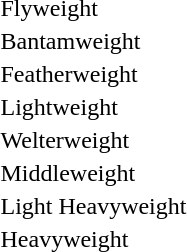<table>
<tr>
<td>Flyweight<br></td>
<td></td>
<td></td>
<td></td>
</tr>
<tr>
<td>Bantamweight<br></td>
<td></td>
<td></td>
<td></td>
</tr>
<tr>
<td>Featherweight<br></td>
<td></td>
<td></td>
<td></td>
</tr>
<tr>
<td>Lightweight<br></td>
<td></td>
<td></td>
<td></td>
</tr>
<tr>
<td>Welterweight<br></td>
<td></td>
<td></td>
<td></td>
</tr>
<tr>
<td>Middleweight<br></td>
<td></td>
<td></td>
<td></td>
</tr>
<tr>
<td>Light Heavyweight<br></td>
<td></td>
<td></td>
<td></td>
</tr>
<tr>
<td>Heavyweight<br></td>
<td></td>
<td></td>
<td></td>
</tr>
</table>
